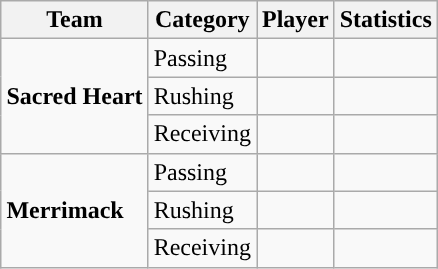<table class="wikitable" style="float: right;">
<tr>
<th>Team</th>
<th>Category</th>
<th>Player</th>
<th>Statistics</th>
</tr>
<tr>
<td rowspan=3><strong>Sacred Heart</strong></td>
<td>Passing</td>
<td></td>
<td></td>
</tr>
<tr>
<td>Rushing</td>
<td></td>
<td></td>
</tr>
<tr>
<td>Receiving</td>
<td></td>
<td></td>
</tr>
<tr>
<td rowspan=3><strong>Merrimack</strong></td>
<td>Passing</td>
<td></td>
<td></td>
</tr>
<tr>
<td>Rushing</td>
<td></td>
<td></td>
</tr>
<tr>
<td>Receiving</td>
<td></td>
<td></td>
</tr>
</table>
